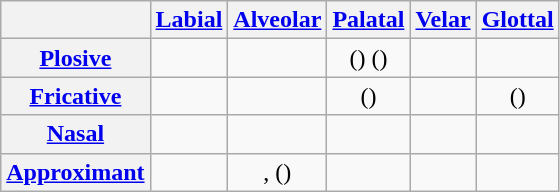<table class="wikitable" style="text-align: center">
<tr>
<th></th>
<th><a href='#'>Labial</a></th>
<th><a href='#'>Alveolar</a></th>
<th><a href='#'>Palatal</a></th>
<th><a href='#'>Velar</a></th>
<th><a href='#'>Glottal</a></th>
</tr>
<tr>
<th><a href='#'>Plosive</a></th>
<td> </td>
<td> </td>
<td>() ()</td>
<td> </td>
<td></td>
</tr>
<tr>
<th><a href='#'>Fricative</a></th>
<td></td>
<td></td>
<td>()</td>
<td></td>
<td>()</td>
</tr>
<tr>
<th><a href='#'>Nasal</a></th>
<td></td>
<td></td>
<td></td>
<td></td>
<td></td>
</tr>
<tr>
<th><a href='#'>Approximant</a></th>
<td></td>
<td>, ()</td>
<td></td>
<td></td>
<td></td>
</tr>
</table>
